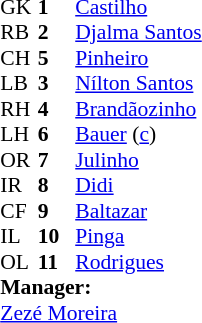<table style="font-size:90%; margin:0.2em auto;" cellspacing="0" cellpadding="0">
<tr>
<th width=25></th>
<th width=25></th>
</tr>
<tr>
<td>GK</td>
<td><strong>1</strong></td>
<td><a href='#'>Castilho</a></td>
</tr>
<tr>
<td>RB</td>
<td><strong>2</strong></td>
<td><a href='#'>Djalma Santos</a></td>
</tr>
<tr>
<td>CH</td>
<td><strong>5</strong></td>
<td><a href='#'>Pinheiro</a></td>
</tr>
<tr>
<td>LB</td>
<td><strong>3</strong></td>
<td><a href='#'>Nílton Santos</a></td>
</tr>
<tr>
<td>RH</td>
<td><strong>4</strong></td>
<td><a href='#'>Brandãozinho</a></td>
</tr>
<tr>
<td>LH</td>
<td><strong>6</strong></td>
<td><a href='#'>Bauer</a> (<a href='#'>c</a>)</td>
</tr>
<tr>
<td>OR</td>
<td><strong>7</strong></td>
<td><a href='#'>Julinho</a></td>
</tr>
<tr>
<td>IR</td>
<td><strong>8</strong></td>
<td><a href='#'>Didi</a></td>
</tr>
<tr>
<td>CF</td>
<td><strong>9</strong></td>
<td><a href='#'>Baltazar</a></td>
</tr>
<tr>
<td>IL</td>
<td><strong>10</strong></td>
<td><a href='#'>Pinga</a></td>
</tr>
<tr>
<td>OL</td>
<td><strong>11</strong></td>
<td><a href='#'>Rodrigues</a></td>
</tr>
<tr>
<td colspan=3><strong>Manager:</strong></td>
</tr>
<tr>
<td colspan=4> <a href='#'>Zezé Moreira</a></td>
</tr>
</table>
